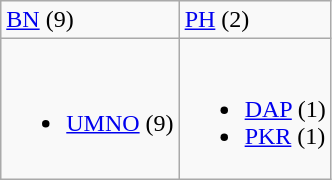<table class="wikitable">
<tr>
<td> <a href='#'>BN</a> (9)</td>
<td> <a href='#'>PH</a> (2)</td>
</tr>
<tr>
<td><br><ul><li> <a href='#'>UMNO</a> (9)</li></ul></td>
<td><br><ul><li> <a href='#'>DAP</a> (1)</li><li> <a href='#'>PKR</a> (1)</li></ul></td>
</tr>
</table>
